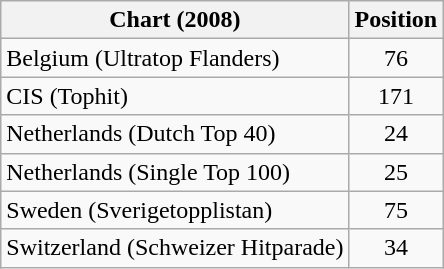<table class="wikitable sortable">
<tr>
<th>Chart (2008)</th>
<th>Position</th>
</tr>
<tr>
<td>Belgium (Ultratop Flanders)</td>
<td align="center">76</td>
</tr>
<tr>
<td>CIS (Tophit)</td>
<td align="center">171</td>
</tr>
<tr>
<td>Netherlands (Dutch Top 40)</td>
<td align="center">24</td>
</tr>
<tr>
<td>Netherlands (Single Top 100)</td>
<td align="center">25</td>
</tr>
<tr>
<td>Sweden (Sverigetopplistan)</td>
<td align="center">75</td>
</tr>
<tr>
<td>Switzerland (Schweizer Hitparade)</td>
<td align="center">34</td>
</tr>
</table>
